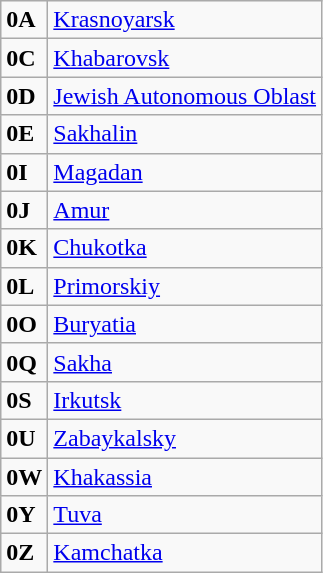<table class=wikitable>
<tr>
<td><strong>0A</strong></td>
<td><a href='#'>Krasnoyarsk</a></td>
</tr>
<tr>
<td><strong>0C</strong></td>
<td><a href='#'>Khabarovsk</a></td>
</tr>
<tr>
<td><strong>0D</strong></td>
<td><a href='#'>Jewish Autonomous Oblast</a></td>
</tr>
<tr>
<td><strong>0E</strong></td>
<td><a href='#'>Sakhalin</a></td>
</tr>
<tr>
<td><strong>0I</strong></td>
<td><a href='#'>Magadan</a></td>
</tr>
<tr>
<td><strong>0J</strong></td>
<td><a href='#'>Amur</a></td>
</tr>
<tr>
<td><strong>0K</strong></td>
<td><a href='#'>Chukotka</a></td>
</tr>
<tr>
<td><strong>0L</strong></td>
<td><a href='#'>Primorskiy</a></td>
</tr>
<tr>
<td><strong>0O</strong></td>
<td><a href='#'>Buryatia</a></td>
</tr>
<tr>
<td><strong>0Q</strong></td>
<td><a href='#'>Sakha</a></td>
</tr>
<tr>
<td><strong>0S</strong></td>
<td><a href='#'>Irkutsk</a></td>
</tr>
<tr>
<td><strong>0U</strong></td>
<td><a href='#'>Zabaykalsky</a></td>
</tr>
<tr>
<td><strong>0W</strong></td>
<td><a href='#'>Khakassia</a></td>
</tr>
<tr>
<td><strong>0Y</strong></td>
<td><a href='#'>Tuva</a></td>
</tr>
<tr>
<td><strong>0Z</strong></td>
<td><a href='#'>Kamchatka</a></td>
</tr>
</table>
